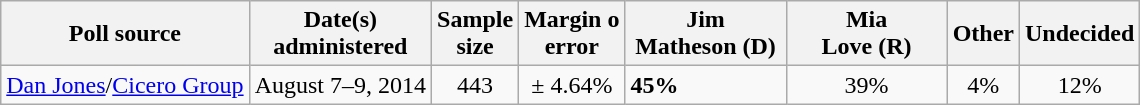<table class="wikitable">
<tr>
<th>Poll source</th>
<th>Date(s)<br>administered</th>
<th>Sample<br>size</th>
<th>Margin o<br>error</th>
<th style="width:100px;">Jim<br>Matheson (D)</th>
<th style="width:100px;">Mia<br>Love (R)</th>
<th>Other</th>
<th>Undecided</th>
</tr>
<tr>
<td><a href='#'>Dan Jones</a>/<a href='#'>Cicero Group</a></td>
<td align=center>August 7–9, 2014</td>
<td align=center>443</td>
<td align=center>± 4.64%</td>
<td><strong>45%</strong></td>
<td align=center>39%</td>
<td align=center>4%</td>
<td align=center>12%</td>
</tr>
</table>
